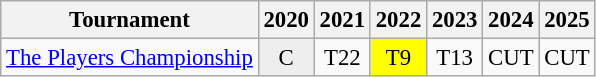<table class="wikitable" style="font-size:95%;text-align:center;">
<tr>
<th>Tournament</th>
<th>2020</th>
<th>2021</th>
<th>2022</th>
<th>2023</th>
<th>2024</th>
<th>2025</th>
</tr>
<tr>
<td align=left><a href='#'>The Players Championship</a></td>
<td style="background:#eeeeee;">C</td>
<td>T22</td>
<td style="background:yellow;">T9</td>
<td>T13</td>
<td>CUT</td>
<td>CUT</td>
</tr>
</table>
